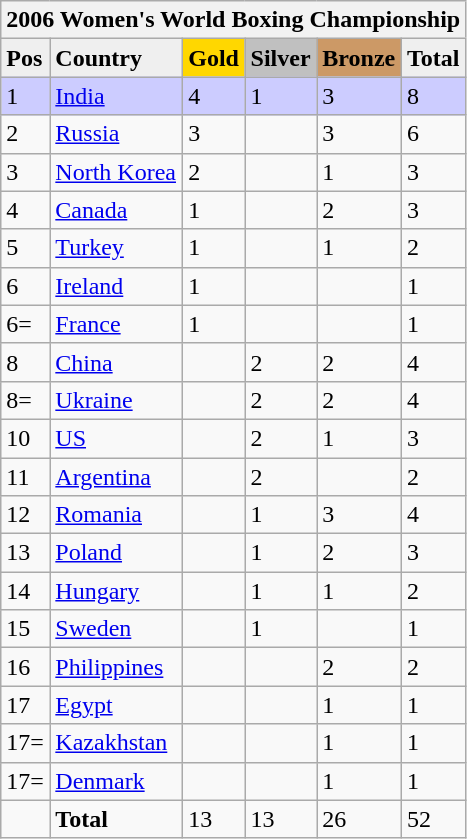<table class="wikitable">
<tr>
<th colspan=7 style="border-right:0px;";><strong>2006 Women's World Boxing Championship</strong></th>
</tr>
<tr bgcolor="#efefef">
<td><strong>Pos</strong></td>
<td><strong>Country</strong></td>
<td bgcolor="gold"><strong>Gold</strong></td>
<td bgcolor="silver"><strong>Silver</strong></td>
<td bgcolor="CC9966"><strong>Bronze</strong></td>
<td><strong>Total</strong></td>
</tr>
<tr style="background:#ccccff">
<td>1</td>
<td> <a href='#'>India</a></td>
<td>4</td>
<td>1</td>
<td>3</td>
<td>8</td>
</tr>
<tr>
<td>2</td>
<td> <a href='#'>Russia</a></td>
<td>3</td>
<td></td>
<td>3</td>
<td>6</td>
</tr>
<tr>
<td>3</td>
<td> <a href='#'>North Korea</a></td>
<td>2</td>
<td></td>
<td>1</td>
<td>3</td>
</tr>
<tr>
<td>4</td>
<td> <a href='#'>Canada</a></td>
<td>1</td>
<td></td>
<td>2</td>
<td>3</td>
</tr>
<tr>
<td>5</td>
<td> <a href='#'>Turkey</a></td>
<td>1</td>
<td></td>
<td>1</td>
<td>2</td>
</tr>
<tr>
<td>6</td>
<td> <a href='#'>Ireland</a></td>
<td>1</td>
<td></td>
<td></td>
<td>1</td>
</tr>
<tr>
<td>6=</td>
<td> <a href='#'>France</a></td>
<td>1</td>
<td></td>
<td></td>
<td>1</td>
</tr>
<tr>
<td>8</td>
<td> <a href='#'>China</a></td>
<td></td>
<td>2</td>
<td>2</td>
<td>4</td>
</tr>
<tr>
<td>8=</td>
<td> <a href='#'>Ukraine</a></td>
<td></td>
<td>2</td>
<td>2</td>
<td>4</td>
</tr>
<tr>
<td>10</td>
<td> <a href='#'>US</a></td>
<td></td>
<td>2</td>
<td>1</td>
<td>3</td>
</tr>
<tr>
<td>11</td>
<td> <a href='#'>Argentina</a></td>
<td></td>
<td>2</td>
<td></td>
<td>2</td>
</tr>
<tr>
<td>12</td>
<td> <a href='#'>Romania</a></td>
<td></td>
<td>1</td>
<td>3</td>
<td>4</td>
</tr>
<tr>
<td>13</td>
<td> <a href='#'>Poland</a></td>
<td></td>
<td>1</td>
<td>2</td>
<td>3</td>
</tr>
<tr>
<td>14</td>
<td> <a href='#'>Hungary</a></td>
<td></td>
<td>1</td>
<td>1</td>
<td>2</td>
</tr>
<tr>
<td>15</td>
<td> <a href='#'>Sweden</a></td>
<td></td>
<td>1</td>
<td></td>
<td>1</td>
</tr>
<tr>
<td>16</td>
<td> <a href='#'>Philippines</a></td>
<td></td>
<td></td>
<td>2</td>
<td>2</td>
</tr>
<tr>
<td>17</td>
<td> <a href='#'>Egypt</a></td>
<td></td>
<td></td>
<td>1</td>
<td>1</td>
</tr>
<tr>
<td>17=</td>
<td> <a href='#'>Kazakhstan</a></td>
<td></td>
<td></td>
<td>1</td>
<td>1</td>
</tr>
<tr>
<td>17=</td>
<td> <a href='#'>Denmark</a></td>
<td></td>
<td></td>
<td>1</td>
<td>1</td>
</tr>
<tr>
<td></td>
<td><strong>Total</strong></td>
<td>13</td>
<td>13</td>
<td>26</td>
<td>52</td>
</tr>
</table>
